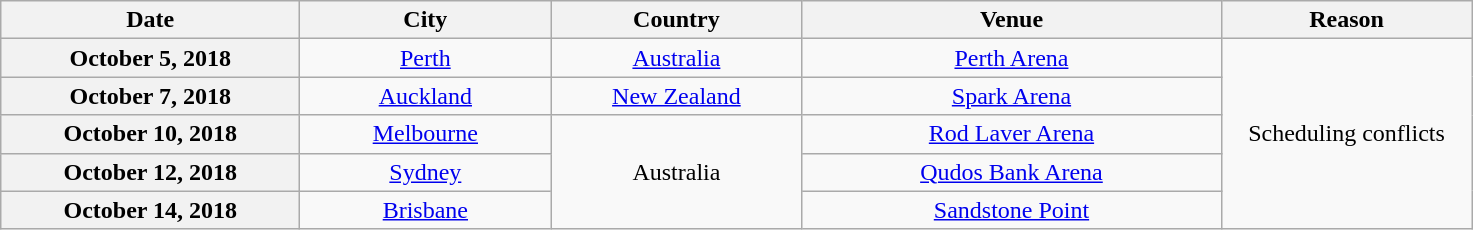<table class="wikitable plainrowheaders" style="text-align:center;">
<tr>
<th scope="col" style="width:12em;">Date</th>
<th scope="col" style="width:10em;">City</th>
<th scope="col" style="width:10em;">Country</th>
<th scope="col" style="width:17em;">Venue</th>
<th scope="col" style="width:10em;">Reason</th>
</tr>
<tr>
<th scope="row" style="text-align:center;">October 5, 2018</th>
<td><a href='#'>Perth</a></td>
<td><a href='#'>Australia</a></td>
<td><a href='#'>Perth Arena</a></td>
<td rowspan="5">Scheduling conflicts</td>
</tr>
<tr>
<th scope="row" style="text-align:center;">October 7, 2018</th>
<td><a href='#'>Auckland</a></td>
<td><a href='#'>New Zealand</a></td>
<td><a href='#'>Spark Arena</a></td>
</tr>
<tr>
<th scope="row" style="text-align:center;">October 10, 2018</th>
<td><a href='#'>Melbourne</a></td>
<td rowspan="3">Australia</td>
<td><a href='#'>Rod Laver Arena</a></td>
</tr>
<tr>
<th scope="row" style="text-align:center;">October 12, 2018</th>
<td><a href='#'>Sydney</a></td>
<td><a href='#'>Qudos Bank Arena</a></td>
</tr>
<tr>
<th scope="row" style="text-align:center;">October 14, 2018</th>
<td><a href='#'>Brisbane</a></td>
<td><a href='#'>Sandstone Point</a></td>
</tr>
</table>
